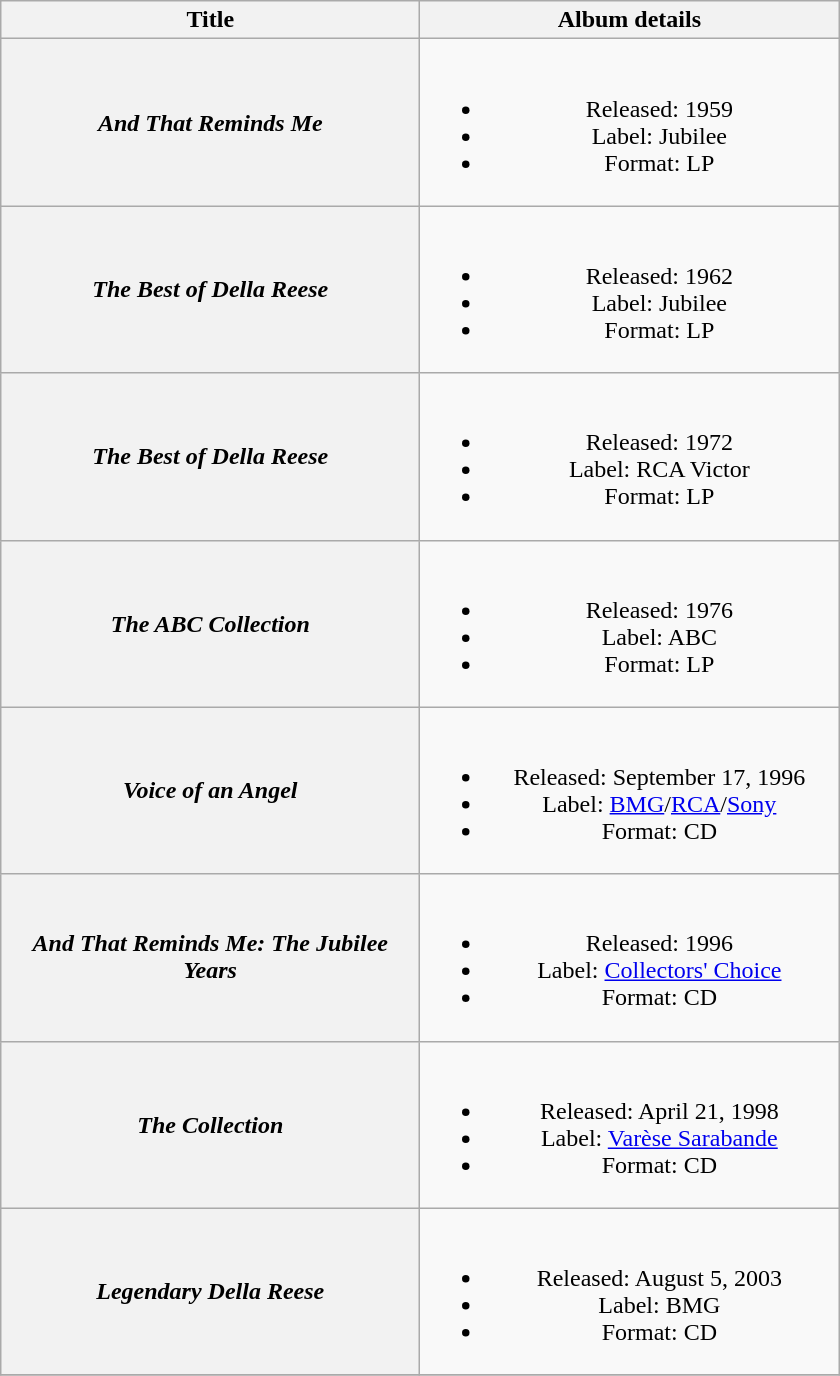<table class="wikitable plainrowheaders" style="text-align:center;">
<tr>
<th scope="col" style="width:17em;">Title</th>
<th scope="col" style="width:17em;">Album details</th>
</tr>
<tr>
<th scope="row"><em>And That Reminds Me</em></th>
<td><br><ul><li>Released: 1959</li><li>Label: Jubilee</li><li>Format: LP</li></ul></td>
</tr>
<tr>
<th scope="row"><em>The Best of Della Reese</em></th>
<td><br><ul><li>Released: 1962</li><li>Label: Jubilee</li><li>Format: LP</li></ul></td>
</tr>
<tr>
<th scope="row"><em>The Best of Della Reese</em></th>
<td><br><ul><li>Released: 1972</li><li>Label: RCA Victor</li><li>Format: LP</li></ul></td>
</tr>
<tr>
<th scope="row"><em>The ABC Collection</em></th>
<td><br><ul><li>Released: 1976</li><li>Label: ABC</li><li>Format: LP</li></ul></td>
</tr>
<tr>
<th scope="row"><em>Voice of an Angel</em></th>
<td><br><ul><li>Released: September 17, 1996</li><li>Label: <a href='#'>BMG</a>/<a href='#'>RCA</a>/<a href='#'>Sony</a></li><li>Format: CD</li></ul></td>
</tr>
<tr>
<th scope="row"><em>And That Reminds Me: The Jubilee Years</em></th>
<td><br><ul><li>Released: 1996</li><li>Label: <a href='#'>Collectors' Choice</a></li><li>Format: CD</li></ul></td>
</tr>
<tr>
<th scope="row"><em>The Collection</em></th>
<td><br><ul><li>Released: April 21, 1998</li><li>Label: <a href='#'>Varèse Sarabande</a></li><li>Format: CD</li></ul></td>
</tr>
<tr>
<th scope="row"><em>Legendary Della Reese</em></th>
<td><br><ul><li>Released: August 5, 2003</li><li>Label: BMG</li><li>Format: CD</li></ul></td>
</tr>
<tr>
</tr>
</table>
